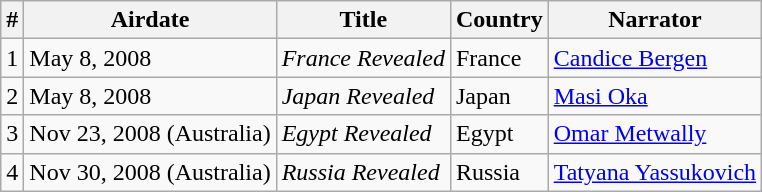<table class="wikitable">
<tr>
<th>#</th>
<th>Airdate</th>
<th>Title</th>
<th>Country</th>
<th>Narrator</th>
</tr>
<tr>
<td>1</td>
<td>May 8, 2008</td>
<td><em>France Revealed</em></td>
<td>France</td>
<td><a href='#'>Candice Bergen</a></td>
</tr>
<tr>
<td>2</td>
<td>May 8, 2008</td>
<td><em>Japan Revealed</em></td>
<td>Japan</td>
<td><a href='#'>Masi Oka</a></td>
</tr>
<tr>
<td>3</td>
<td>Nov 23, 2008 (Australia)</td>
<td><em>Egypt Revealed</em></td>
<td>Egypt</td>
<td><a href='#'>Omar Metwally</a></td>
</tr>
<tr>
<td>4</td>
<td>Nov 30, 2008 (Australia)</td>
<td><em>Russia Revealed</em></td>
<td>Russia</td>
<td><a href='#'>Tatyana Yassukovich</a></td>
</tr>
</table>
